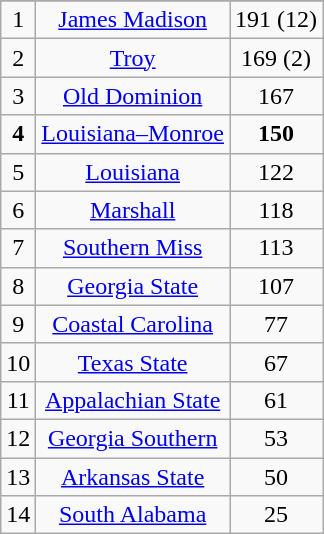<table class="wikitable" border="1">
<tr align=center>
</tr>
<tr align="center">
<td>1</td>
<td><a href='#'>James Madison</a></td>
<td>191 (12)</td>
</tr>
<tr align="center">
<td>2</td>
<td><a href='#'>Troy</a></td>
<td>169 (2)</td>
</tr>
<tr align="center">
<td>3</td>
<td><a href='#'>Old Dominion</a></td>
<td>167</td>
</tr>
<tr align="center">
<td><strong>4</strong></td>
<td><a href='#'>Louisiana–Monroe</a></td>
<td><strong>150</strong></td>
</tr>
<tr align="center">
<td>5</td>
<td><a href='#'>Louisiana</a></td>
<td>122</td>
</tr>
<tr align="center">
<td>6</td>
<td><a href='#'>Marshall</a></td>
<td>118</td>
</tr>
<tr align="center">
<td>7</td>
<td><a href='#'>Southern Miss</a></td>
<td>113</td>
</tr>
<tr align="center">
<td>8</td>
<td><a href='#'>Georgia State</a></td>
<td>107</td>
</tr>
<tr align="center">
<td>9</td>
<td><a href='#'>Coastal Carolina</a></td>
<td>77</td>
</tr>
<tr align="center">
<td>10</td>
<td><a href='#'>Texas State</a></td>
<td>67</td>
</tr>
<tr align="center">
<td>11</td>
<td><a href='#'>Appalachian State</a></td>
<td>61</td>
</tr>
<tr align="center">
<td>12</td>
<td><a href='#'>Georgia Southern</a></td>
<td>53</td>
</tr>
<tr align="center">
<td>13</td>
<td><a href='#'>Arkansas State</a></td>
<td>50</td>
</tr>
<tr align="center">
<td>14</td>
<td><a href='#'>South Alabama</a></td>
<td>25</td>
</tr>
</table>
